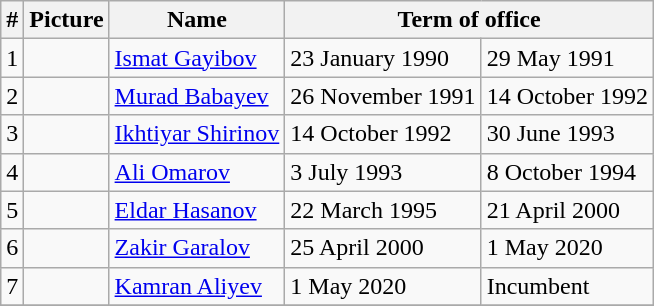<table class=wikitable>
<tr>
<th>#</th>
<th>Picture</th>
<th>Name</th>
<th colspan="2">Term of office</th>
</tr>
<tr>
<td>1</td>
<td></td>
<td nowrap><a href='#'>Ismat Gayibov</a></td>
<td>23 January 1990</td>
<td>29 May 1991</td>
</tr>
<tr>
<td>2</td>
<td></td>
<td nowrap><a href='#'>Murad Babayev</a></td>
<td>26 November 1991</td>
<td>14 October 1992</td>
</tr>
<tr>
<td>3</td>
<td></td>
<td nowrap><a href='#'>Ikhtiyar Shirinov</a></td>
<td>14 October 1992</td>
<td>30 June 1993</td>
</tr>
<tr>
<td>4</td>
<td></td>
<td nowrap><a href='#'>Ali Omarov</a></td>
<td>3 July 1993</td>
<td>8 October 1994</td>
</tr>
<tr>
<td>5</td>
<td></td>
<td nowrap><a href='#'>Eldar Hasanov</a></td>
<td>22 March 1995</td>
<td>21 April 2000</td>
</tr>
<tr>
<td>6</td>
<td></td>
<td nowrap><a href='#'>Zakir Garalov</a></td>
<td>25 April 2000</td>
<td>1 May 2020</td>
</tr>
<tr>
<td>7</td>
<td></td>
<td nowrap><a href='#'>Kamran Aliyev</a></td>
<td>1 May 2020</td>
<td>Incumbent</td>
</tr>
<tr>
</tr>
</table>
